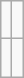<table class="wikitable">
<tr>
<td><br></td>
<td><br></td>
</tr>
<tr>
<td><br></td>
<td><br></td>
</tr>
</table>
